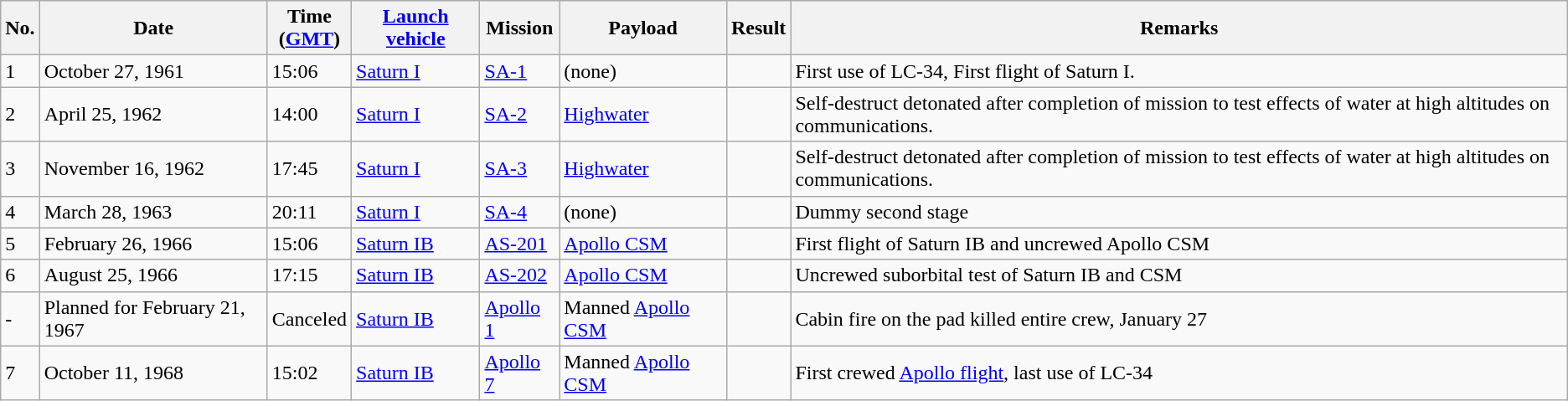<table class="wikitable" border="1">
<tr>
<th>No.</th>
<th>Date</th>
<th>Time<br>(<a href='#'>GMT</a>)</th>
<th><a href='#'>Launch vehicle</a></th>
<th>Mission</th>
<th>Payload</th>
<th>Result</th>
<th>Remarks</th>
</tr>
<tr>
<td>1</td>
<td>October 27, 1961</td>
<td>15:06</td>
<td><a href='#'>Saturn I</a></td>
<td><a href='#'>SA-1</a></td>
<td>(none)</td>
<td></td>
<td>First use of LC-34, First flight of Saturn I.</td>
</tr>
<tr>
<td>2</td>
<td>April 25, 1962</td>
<td>14:00</td>
<td><a href='#'>Saturn I</a></td>
<td><a href='#'>SA-2</a></td>
<td><a href='#'>Highwater</a></td>
<td></td>
<td>Self-destruct detonated after completion of mission to test effects of water at high altitudes on communications.</td>
</tr>
<tr>
<td>3</td>
<td>November 16, 1962</td>
<td>17:45</td>
<td><a href='#'>Saturn I</a></td>
<td><a href='#'>SA-3</a></td>
<td><a href='#'>Highwater</a></td>
<td></td>
<td>Self-destruct detonated after completion of mission to test effects of water at high altitudes on communications.</td>
</tr>
<tr>
<td>4</td>
<td>March 28, 1963</td>
<td>20:11</td>
<td><a href='#'>Saturn I</a></td>
<td><a href='#'>SA-4</a></td>
<td>(none)</td>
<td></td>
<td>Dummy second stage</td>
</tr>
<tr>
<td>5</td>
<td>February 26, 1966</td>
<td>15:06</td>
<td><a href='#'>Saturn IB</a></td>
<td><a href='#'>AS-201</a></td>
<td><a href='#'>Apollo CSM</a></td>
<td></td>
<td>First flight of Saturn IB and uncrewed Apollo CSM</td>
</tr>
<tr>
<td>6</td>
<td>August 25, 1966</td>
<td>17:15</td>
<td><a href='#'>Saturn IB</a></td>
<td><a href='#'>AS-202</a></td>
<td><a href='#'>Apollo CSM</a></td>
<td></td>
<td>Uncrewed suborbital test of Saturn IB and CSM</td>
</tr>
<tr>
<td>-</td>
<td>Planned for February 21, 1967</td>
<td>Canceled</td>
<td><a href='#'>Saturn IB</a></td>
<td><a href='#'>Apollo 1</a></td>
<td>Manned <a href='#'>Apollo CSM</a></td>
<td></td>
<td>Cabin fire on the pad killed entire crew, January 27</td>
</tr>
<tr>
<td>7</td>
<td>October 11, 1968</td>
<td>15:02</td>
<td><a href='#'>Saturn IB</a></td>
<td><a href='#'>Apollo 7</a></td>
<td>Manned <a href='#'>Apollo CSM</a></td>
<td></td>
<td>First crewed <a href='#'>Apollo flight</a>, last use of LC-34</td>
</tr>
</table>
